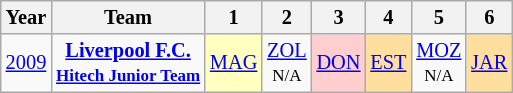<table class="wikitable" style="font-size: 85%; text-align:center">
<tr>
<th>Year</th>
<th>Team</th>
<th>1</th>
<th>2</th>
<th>3</th>
<th>4</th>
<th>5</th>
<th>6</th>
</tr>
<tr>
<td><a href='#'>2009</a></td>
<td nowrap><strong><a href='#'>Liverpool F.C.</a><br><small><a href='#'>Hitech Junior Team</a></small></strong></td>
<td style="background:#ffffbf;"><a href='#'>MAG</a> <br></td>
<td><a href='#'>ZOL</a>  <br><small>N/A</small></td>
<td style="background:#ffcfcf;"><a href='#'>DON</a>  <br></td>
<td style="background:#ffdf9f;"><a href='#'>EST</a> <br></td>
<td><a href='#'>MOZ</a> <br><small>N/A</small></td>
<td style="background:#ffdf9f;"><a href='#'>JAR</a> <br></td>
</tr>
</table>
